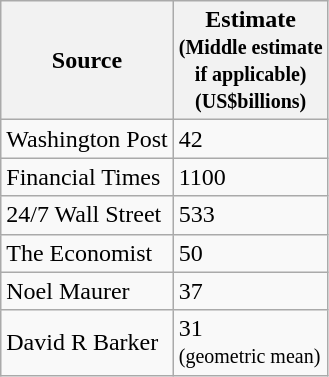<table class="wikitable col1left col2right">
<tr>
<th>Source</th>
<th>Estimate<br><small>(Middle estimate<br>if applicable)<br>(US$billions)</small></th>
</tr>
<tr>
<td>Washington Post</td>
<td>42</td>
</tr>
<tr>
<td>Financial Times</td>
<td>1100</td>
</tr>
<tr>
<td>24/7 Wall Street</td>
<td>533</td>
</tr>
<tr>
<td>The Economist</td>
<td>50</td>
</tr>
<tr>
<td>Noel Maurer</td>
<td>37</td>
</tr>
<tr>
<td>David R Barker</td>
<td>31<br><small>(geometric mean)</small></td>
</tr>
</table>
